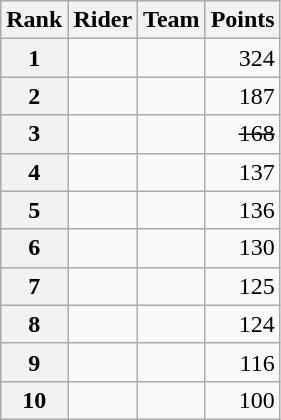<table class="wikitable">
<tr>
<th scope="col">Rank</th>
<th scope="col">Rider</th>
<th scope="col">Team</th>
<th scope="col">Points</th>
</tr>
<tr>
<th scope="row">1</th>
<td> </td>
<td></td>
<td style="text-align:right;">324</td>
</tr>
<tr>
<th scope="row">2</th>
<td></td>
<td></td>
<td style="text-align:right;">187</td>
</tr>
<tr>
<th scope="row">3</th>
<td></s></td>
<td><s></s></td>
<td style="text-align:right;"><s> 168</s></td>
</tr>
<tr>
<th scope="row">4</th>
<td></td>
<td></td>
<td style="text-align:right;">137</td>
</tr>
<tr>
<th scope="row">5</th>
<td></td>
<td></td>
<td style="text-align:right;">136</td>
</tr>
<tr>
<th scope="row">6</th>
<td></td>
<td></td>
<td style="text-align:right;">130</td>
</tr>
<tr>
<th scope="row">7</th>
<td></td>
<td></td>
<td style="text-align:right;">125</td>
</tr>
<tr>
<th scope="row">8</th>
<td></td>
<td></td>
<td style="text-align:right;">124</td>
</tr>
<tr>
<th scope="row">9</th>
<td></td>
<td></td>
<td style="text-align:right;">116</td>
</tr>
<tr>
<th scope="row">10</th>
<td></td>
<td></td>
<td style="text-align:right;">100</td>
</tr>
</table>
